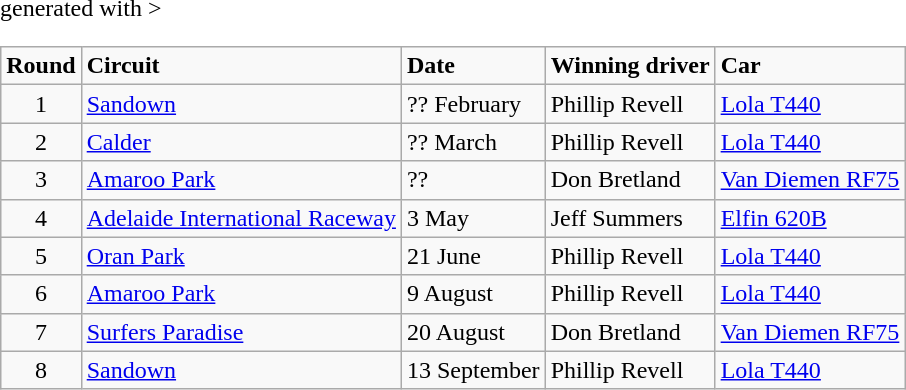<table class="wikitable" <hiddentext>generated with >
<tr style="font-weight:bold">
<td align="center">Round</td>
<td>Circuit</td>
<td>Date</td>
<td>Winning driver</td>
<td>Car</td>
</tr>
<tr>
<td align="center">1</td>
<td><a href='#'>Sandown</a></td>
<td>?? February</td>
<td>Phillip Revell</td>
<td><a href='#'>Lola T440</a></td>
</tr>
<tr>
<td align="center">2</td>
<td><a href='#'>Calder</a></td>
<td>?? March</td>
<td>Phillip Revell</td>
<td><a href='#'>Lola T440</a></td>
</tr>
<tr>
<td align="center">3</td>
<td><a href='#'>Amaroo Park</a></td>
<td>??</td>
<td>Don Bretland</td>
<td><a href='#'>Van Diemen RF75</a></td>
</tr>
<tr>
<td align="center">4</td>
<td><a href='#'>Adelaide International Raceway</a></td>
<td>3 May</td>
<td>Jeff Summers</td>
<td><a href='#'>Elfin 620B</a></td>
</tr>
<tr>
<td align="center">5</td>
<td><a href='#'>Oran Park</a></td>
<td>21 June</td>
<td>Phillip Revell</td>
<td><a href='#'>Lola T440</a></td>
</tr>
<tr>
<td align="center">6</td>
<td><a href='#'>Amaroo Park</a></td>
<td>9 August</td>
<td>Phillip Revell</td>
<td><a href='#'>Lola T440</a></td>
</tr>
<tr>
<td align="center">7</td>
<td><a href='#'>Surfers Paradise</a></td>
<td>20 August</td>
<td>Don Bretland</td>
<td><a href='#'>Van Diemen RF75</a></td>
</tr>
<tr>
<td align="center">8</td>
<td><a href='#'>Sandown</a></td>
<td>13 September</td>
<td>Phillip Revell</td>
<td><a href='#'>Lola T440</a></td>
</tr>
</table>
